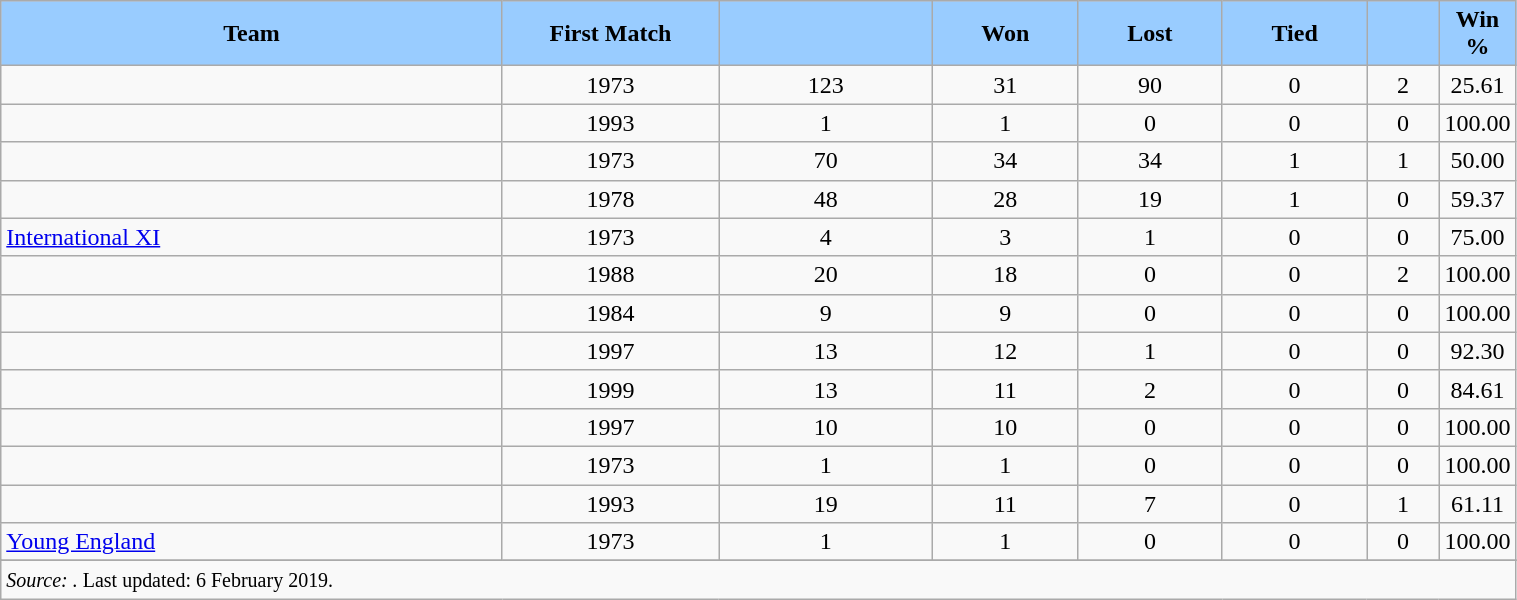<table class="wikitable sortable"  style="text-align:center; width:80%;">
<tr style="background:#9cf;">
<th scope="col" style="background:#9cf; width:35%;">Team</th>
<th scope="col" style="background:#9cf; width:15%;">First Match</th>
<th scope="col" style="background:#9cf; width:15%;"></th>
<th scope="col" style="background:#9cf; width:10%;">Won</th>
<th scope="col" style="background:#9cf; width:10%;">Lost</th>
<th scope="col" style="background:#9cf; width:10%;">Tied</th>
<th scope="col" style="background:#9cf; width:10%;"></th>
<th scope="col" style="background:#9cf; width:10%;">Win %</th>
</tr>
<tr>
<td style="text-align:left;"></td>
<td>1973</td>
<td>123</td>
<td>31</td>
<td>90</td>
<td>0</td>
<td>2</td>
<td>25.61</td>
</tr>
<tr>
<td style="text-align:left;"></td>
<td>1993</td>
<td>1</td>
<td>1</td>
<td>0</td>
<td>0</td>
<td>0</td>
<td>100.00</td>
</tr>
<tr>
<td style="text-align:left;"></td>
<td>1973</td>
<td>70</td>
<td>34</td>
<td>34</td>
<td>1</td>
<td>1</td>
<td>50.00</td>
</tr>
<tr>
<td style="text-align:left;"></td>
<td>1978</td>
<td>48</td>
<td>28</td>
<td>19</td>
<td>1</td>
<td>0</td>
<td>59.37</td>
</tr>
<tr>
<td style="text-align:left;"><a href='#'>International XI</a></td>
<td>1973</td>
<td>4</td>
<td>3</td>
<td>1</td>
<td>0</td>
<td>0</td>
<td>75.00</td>
</tr>
<tr>
<td style="text-align:left;"></td>
<td>1988</td>
<td>20</td>
<td>18</td>
<td>0</td>
<td>0</td>
<td>2</td>
<td>100.00</td>
</tr>
<tr>
<td style="text-align:left;"></td>
<td>1984</td>
<td>9</td>
<td>9</td>
<td>0</td>
<td>0</td>
<td>0</td>
<td>100.00</td>
</tr>
<tr>
<td style="text-align:left;"></td>
<td>1997</td>
<td>13</td>
<td>12</td>
<td>1</td>
<td>0</td>
<td>0</td>
<td>92.30</td>
</tr>
<tr>
<td style="text-align:left;"></td>
<td>1999</td>
<td>13</td>
<td>11</td>
<td>2</td>
<td>0</td>
<td>0</td>
<td>84.61</td>
</tr>
<tr>
<td style="text-align:left;"></td>
<td>1997</td>
<td>10</td>
<td>10</td>
<td>0</td>
<td>0</td>
<td>0</td>
<td>100.00</td>
</tr>
<tr>
<td style="text-align:left;"></td>
<td>1973</td>
<td>1</td>
<td>1</td>
<td>0</td>
<td>0</td>
<td>0</td>
<td>100.00</td>
</tr>
<tr>
<td style="text-align:left;"></td>
<td>1993</td>
<td>19</td>
<td>11</td>
<td>7</td>
<td>0</td>
<td>1</td>
<td>61.11</td>
</tr>
<tr>
<td style="text-align:left;"><a href='#'>Young England</a></td>
<td>1973</td>
<td>1</td>
<td>1</td>
<td>0</td>
<td>0</td>
<td>0</td>
<td>100.00</td>
</tr>
<tr>
</tr>
<tr style="text-align:left">
<td colspan="8"><small><em>Source: .</em> Last updated: 6 February 2019.</small></td>
</tr>
</table>
